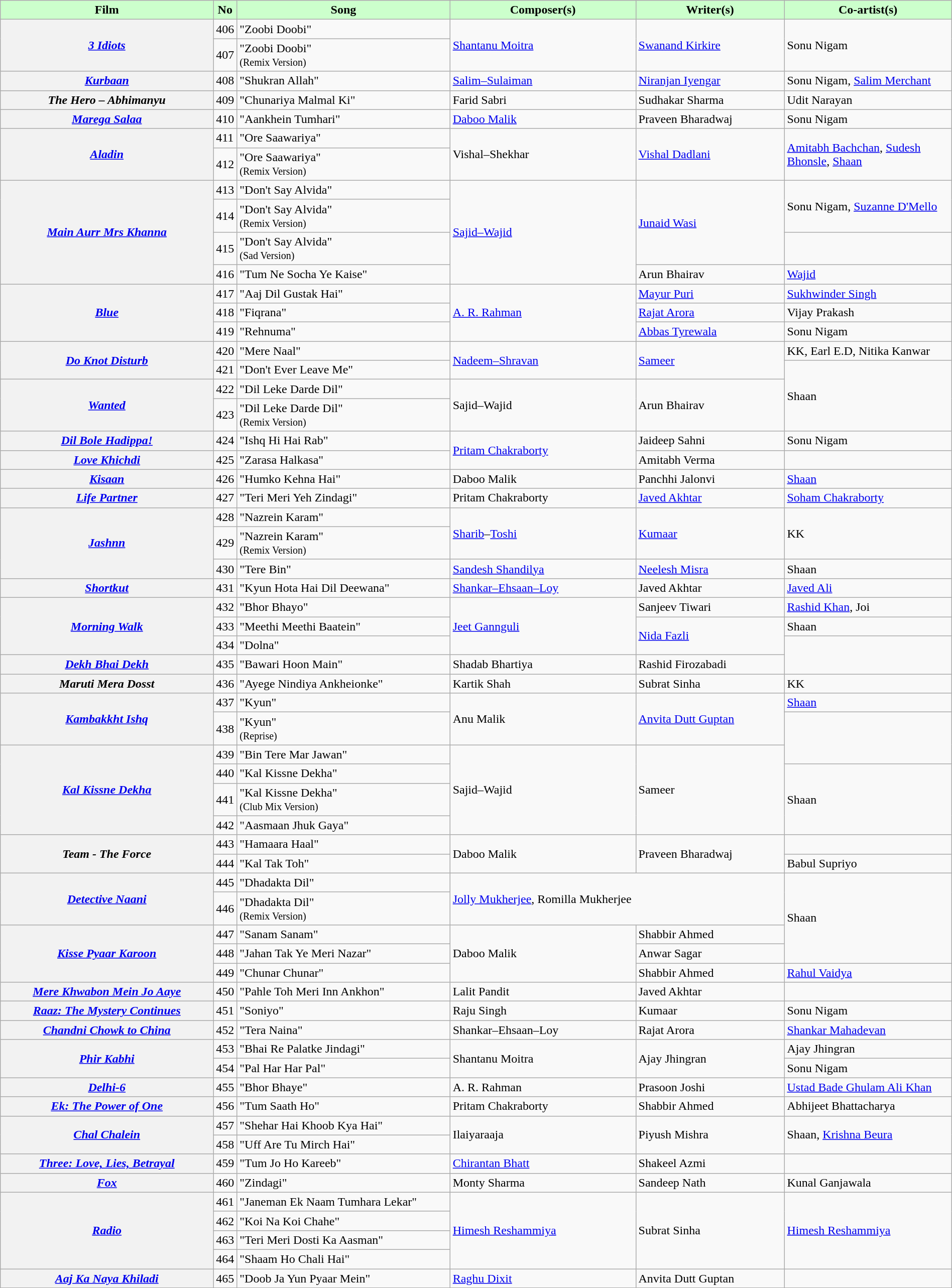<table class="wikitable plainrowheaders" style="width:100%; textcolor:#000">
<tr style="background:#cfc; text-align:center;">
<td scope="col" style="width:23%;"><strong>Film</strong></td>
<td><strong>No</strong></td>
<td scope="col" style="width:23%;"><strong>Song</strong></td>
<td scope="col" style="width:20%;"><strong>Composer(s)</strong></td>
<td scope="col" style="width:16%;"><strong>Writer(s)</strong></td>
<td scope="col" style="width:18%;"><strong>Co-artist(s)</strong></td>
</tr>
<tr>
<th scope="row" rowspan="2"><em><a href='#'>3 Idiots</a></em></th>
<td>406</td>
<td>"Zoobi Doobi"</td>
<td rowspan="2"><a href='#'>Shantanu Moitra</a></td>
<td rowspan="2"><a href='#'>Swanand Kirkire</a></td>
<td rowspan="2">Sonu Nigam</td>
</tr>
<tr>
<td>407</td>
<td>"Zoobi Doobi" <br><small>(Remix Version)</small></td>
</tr>
<tr>
<th scope="row"><em><a href='#'>Kurbaan</a></em></th>
<td>408</td>
<td>"Shukran Allah"</td>
<td><a href='#'>Salim–Sulaiman</a></td>
<td><a href='#'>Niranjan Iyengar</a></td>
<td>Sonu Nigam, <a href='#'>Salim Merchant</a></td>
</tr>
<tr>
<th scope="row"><em>The Hero – Abhimanyu</em></th>
<td>409</td>
<td>"Chunariya Malmal Ki"</td>
<td>Farid Sabri</td>
<td>Sudhakar Sharma</td>
<td>Udit Narayan</td>
</tr>
<tr>
<th scope="row"><em><a href='#'>Marega Salaa</a></em></th>
<td>410</td>
<td>"Aankhein Tumhari"</td>
<td><a href='#'>Daboo Malik</a></td>
<td>Praveen Bharadwaj</td>
<td>Sonu Nigam</td>
</tr>
<tr>
<th scope="row" rowspan="2"><em><a href='#'>Aladin</a></em></th>
<td>411</td>
<td>"Ore Saawariya"</td>
<td rowspan="2">Vishal–Shekhar</td>
<td rowspan="2"><a href='#'>Vishal Dadlani</a></td>
<td rowspan="2"><a href='#'>Amitabh Bachchan</a>, <a href='#'>Sudesh Bhonsle</a>, <a href='#'>Shaan</a></td>
</tr>
<tr>
<td>412</td>
<td>"Ore Saawariya" <br><small>(Remix Version)</small></td>
</tr>
<tr>
<th scope="row" rowspan="4"><em><a href='#'>Main Aurr Mrs Khanna</a></em></th>
<td>413</td>
<td>"Don't Say Alvida"</td>
<td rowspan="4"><a href='#'>Sajid–Wajid</a></td>
<td rowspan="3"><a href='#'>Junaid Wasi</a></td>
<td rowspan="2">Sonu Nigam, <a href='#'>Suzanne D'Mello</a></td>
</tr>
<tr>
<td>414</td>
<td>"Don't Say Alvida" <br><small>(Remix Version)</small></td>
</tr>
<tr>
<td>415</td>
<td>"Don't Say Alvida" <br><small>(Sad Version)</small></td>
<td></td>
</tr>
<tr>
<td>416</td>
<td>"Tum Ne Socha Ye Kaise"</td>
<td>Arun Bhairav</td>
<td><a href='#'>Wajid</a></td>
</tr>
<tr>
<th scope="row" rowspan="3"><em><a href='#'>Blue</a></em></th>
<td>417</td>
<td>"Aaj Dil Gustak Hai"</td>
<td rowspan="3"><a href='#'>A. R. Rahman</a></td>
<td><a href='#'>Mayur Puri</a></td>
<td><a href='#'>Sukhwinder Singh</a></td>
</tr>
<tr>
<td>418</td>
<td>"Fiqrana"</td>
<td><a href='#'>Rajat Arora</a></td>
<td>Vijay Prakash</td>
</tr>
<tr>
<td>419</td>
<td>"Rehnuma"</td>
<td><a href='#'>Abbas Tyrewala</a></td>
<td>Sonu Nigam</td>
</tr>
<tr>
<th scope="row" rowspan="2"><em><a href='#'>Do Knot Disturb</a></em></th>
<td>420</td>
<td>"Mere Naal"</td>
<td rowspan="2"><a href='#'>Nadeem–Shravan</a></td>
<td rowspan="2"><a href='#'>Sameer</a></td>
<td>KK, Earl E.D, Nitika Kanwar</td>
</tr>
<tr>
<td>421</td>
<td>"Don't Ever Leave Me"</td>
<td rowspan="3">Shaan</td>
</tr>
<tr>
<th scope="row" rowspan="2"><em><a href='#'>Wanted</a></em></th>
<td>422</td>
<td>"Dil Leke Darde Dil"</td>
<td rowspan="2">Sajid–Wajid</td>
<td rowspan="2">Arun Bhairav</td>
</tr>
<tr>
<td>423</td>
<td>"Dil Leke Darde Dil" <br><small>(Remix Version)</small></td>
</tr>
<tr>
<th scope="row"><em><a href='#'>Dil Bole Hadippa!</a></em></th>
<td>424</td>
<td>"Ishq Hi Hai Rab"</td>
<td rowspan="2"><a href='#'>Pritam Chakraborty</a></td>
<td>Jaideep Sahni</td>
<td>Sonu Nigam</td>
</tr>
<tr>
<th scope="row"><em><a href='#'>Love Khichdi</a></em></th>
<td>425</td>
<td>"Zarasa Halkasa"</td>
<td>Amitabh Verma</td>
<td></td>
</tr>
<tr>
<th scope="row"><em><a href='#'>Kisaan</a></em></th>
<td>426</td>
<td>"Humko Kehna Hai"</td>
<td>Daboo Malik</td>
<td>Panchhi Jalonvi</td>
<td><a href='#'>Shaan</a></td>
</tr>
<tr>
<th scope="row"><em><a href='#'>Life Partner</a></em></th>
<td>427</td>
<td>"Teri Meri Yeh Zindagi"</td>
<td>Pritam Chakraborty</td>
<td><a href='#'>Javed Akhtar</a></td>
<td><a href='#'>Soham Chakraborty</a></td>
</tr>
<tr>
<th scope="row" rowspan="3"><em><a href='#'>Jashnn</a></em></th>
<td>428</td>
<td>"Nazrein Karam"</td>
<td rowspan="2"><a href='#'>Sharib</a>–<a href='#'>Toshi</a></td>
<td rowspan="2"><a href='#'>Kumaar</a></td>
<td rowspan="2">KK</td>
</tr>
<tr>
<td>429</td>
<td>"Nazrein Karam" <br><small>(Remix Version)</small></td>
</tr>
<tr>
<td>430</td>
<td>"Tere Bin"</td>
<td><a href='#'>Sandesh Shandilya</a></td>
<td><a href='#'>Neelesh Misra</a></td>
<td>Shaan</td>
</tr>
<tr>
<th scope="row"><em><a href='#'>Shortkut</a></em></th>
<td>431</td>
<td>"Kyun Hota Hai Dil Deewana"</td>
<td><a href='#'>Shankar–Ehsaan–Loy</a></td>
<td>Javed Akhtar</td>
<td><a href='#'>Javed Ali</a></td>
</tr>
<tr>
<th scope="row" rowspan="3"><em><a href='#'>Morning Walk</a></em></th>
<td>432</td>
<td>"Bhor Bhayo"</td>
<td rowspan="3"><a href='#'>Jeet Gannguli</a></td>
<td>Sanjeev Tiwari</td>
<td><a href='#'>Rashid Khan</a>, Joi</td>
</tr>
<tr>
<td>433</td>
<td>"Meethi Meethi Baatein"</td>
<td rowspan="2"><a href='#'>Nida Fazli</a></td>
<td>Shaan</td>
</tr>
<tr>
<td>434</td>
<td>"Dolna"</td>
<td rowspan="2"></td>
</tr>
<tr>
<th scope="row"><em><a href='#'>Dekh Bhai Dekh</a></em></th>
<td>435</td>
<td>"Bawari Hoon Main"</td>
<td>Shadab Bhartiya</td>
<td>Rashid Firozabadi</td>
</tr>
<tr>
<th scope="row"><em>Maruti Mera Dosst</em></th>
<td>436</td>
<td>"Ayege Nindiya Ankheionke"</td>
<td>Kartik Shah</td>
<td>Subrat Sinha</td>
<td>KK</td>
</tr>
<tr>
<th scope="row" rowspan="2"><em><a href='#'>Kambakkht Ishq</a></em></th>
<td>437</td>
<td>"Kyun"</td>
<td rowspan="2">Anu Malik</td>
<td rowspan="2"><a href='#'>Anvita Dutt Guptan</a></td>
<td><a href='#'>Shaan</a></td>
</tr>
<tr>
<td>438</td>
<td>"Kyun" <br><small>(Reprise)</small></td>
<td rowspan="2"></td>
</tr>
<tr>
<th scope="row" rowspan="4"><em><a href='#'>Kal Kissne Dekha</a></em></th>
<td>439</td>
<td>"Bin Tere Mar Jawan"</td>
<td rowspan="4">Sajid–Wajid</td>
<td rowspan="4">Sameer</td>
</tr>
<tr>
<td>440</td>
<td>"Kal Kissne Dekha"</td>
<td rowspan="3">Shaan</td>
</tr>
<tr>
<td>441</td>
<td>"Kal Kissne Dekha" <br><small>(Club Mix Version)</small></td>
</tr>
<tr>
<td>442</td>
<td>"Aasmaan Jhuk Gaya"</td>
</tr>
<tr>
<th scope="row" rowspan="2"><em>Team - The Force</em></th>
<td>443</td>
<td>"Hamaara Haal"</td>
<td rowspan="2">Daboo Malik</td>
<td rowspan="2">Praveen Bharadwaj</td>
<td></td>
</tr>
<tr>
<td>444</td>
<td>"Kal Tak Toh"</td>
<td>Babul Supriyo</td>
</tr>
<tr>
<th scope="row" rowspan="2"><em><a href='#'>Detective Naani</a></em></th>
<td>445</td>
<td>"Dhadakta Dil"</td>
<td rowspan="2" colspan="2"><a href='#'>Jolly Mukherjee</a>, Romilla Mukherjee</td>
<td rowspan="4">Shaan</td>
</tr>
<tr>
<td>446</td>
<td>"Dhadakta Dil" <br><small>(Remix Version)</small></td>
</tr>
<tr>
<th scope="row" rowspan="3"><em><a href='#'>Kisse Pyaar Karoon</a></em></th>
<td>447</td>
<td>"Sanam Sanam"</td>
<td rowspan="3">Daboo Malik</td>
<td>Shabbir Ahmed</td>
</tr>
<tr>
<td>448</td>
<td>"Jahan Tak Ye Meri Nazar"</td>
<td>Anwar Sagar</td>
</tr>
<tr>
<td>449</td>
<td>"Chunar Chunar"</td>
<td>Shabbir Ahmed</td>
<td><a href='#'>Rahul Vaidya</a></td>
</tr>
<tr>
<th scope="row"><em><a href='#'>Mere Khwabon Mein Jo Aaye</a></em></th>
<td>450</td>
<td>"Pahle Toh Meri Inn Ankhon"</td>
<td>Lalit Pandit</td>
<td>Javed Akhtar</td>
<td></td>
</tr>
<tr>
<th scope="row"><em><a href='#'>Raaz: The Mystery Continues</a></em></th>
<td>451</td>
<td>"Soniyo"</td>
<td>Raju Singh</td>
<td>Kumaar</td>
<td>Sonu Nigam</td>
</tr>
<tr>
<th scope="row"><em><a href='#'>Chandni Chowk to China</a></em></th>
<td>452</td>
<td>"Tera Naina"</td>
<td>Shankar–Ehsaan–Loy</td>
<td>Rajat Arora</td>
<td><a href='#'>Shankar Mahadevan</a></td>
</tr>
<tr>
<th scope="row" rowspan="2"><em><a href='#'>Phir Kabhi</a></em></th>
<td>453</td>
<td>"Bhai Re Palatke Jindagi"</td>
<td rowspan="2">Shantanu Moitra</td>
<td rowspan="2">Ajay Jhingran</td>
<td>Ajay Jhingran</td>
</tr>
<tr>
<td>454</td>
<td>"Pal Har Har Pal"</td>
<td>Sonu Nigam</td>
</tr>
<tr>
<th scope="row"><em><a href='#'>Delhi-6</a></em></th>
<td>455</td>
<td>"Bhor Bhaye"</td>
<td>A. R. Rahman</td>
<td>Prasoon Joshi</td>
<td><a href='#'>Ustad Bade Ghulam Ali Khan</a></td>
</tr>
<tr>
<th scope="row"><em><a href='#'>Ek: The Power of One</a></em></th>
<td>456</td>
<td>"Tum Saath Ho"</td>
<td>Pritam Chakraborty</td>
<td>Shabbir Ahmed</td>
<td>Abhijeet Bhattacharya</td>
</tr>
<tr>
<th scope="row" rowspan="2"><em><a href='#'>Chal Chalein</a></em></th>
<td>457</td>
<td>"Shehar Hai Khoob Kya Hai"</td>
<td rowspan="2">Ilaiyaraaja</td>
<td rowspan="2">Piyush Mishra</td>
<td rowspan="2">Shaan, <a href='#'>Krishna Beura</a></td>
</tr>
<tr>
<td>458</td>
<td>"Uff Are Tu Mirch Hai"</td>
</tr>
<tr>
<th scope="row"><em><a href='#'>Three: Love, Lies, Betrayal</a></em></th>
<td>459</td>
<td>"Tum Jo Ho Kareeb"</td>
<td><a href='#'>Chirantan Bhatt</a></td>
<td>Shakeel Azmi</td>
<td></td>
</tr>
<tr>
<th scope="row"><em><a href='#'>Fox</a></em></th>
<td>460</td>
<td>"Zindagi"</td>
<td>Monty Sharma</td>
<td>Sandeep Nath</td>
<td>Kunal Ganjawala</td>
</tr>
<tr>
<th scope="row" rowspan="4"><em><a href='#'>Radio</a></em></th>
<td>461</td>
<td>"Janeman Ek Naam Tumhara Lekar"</td>
<td rowspan="4"><a href='#'>Himesh Reshammiya</a></td>
<td rowspan="4">Subrat Sinha</td>
<td rowspan="4"><a href='#'>Himesh Reshammiya</a></td>
</tr>
<tr>
<td>462</td>
<td>"Koi Na Koi Chahe"</td>
</tr>
<tr>
<td>463</td>
<td>"Teri Meri Dosti Ka Aasman"</td>
</tr>
<tr>
<td>464</td>
<td>"Shaam Ho Chali Hai"</td>
</tr>
<tr>
<th scope="row"><em><a href='#'>Aaj Ka Naya Khiladi</a></em></th>
<td>465</td>
<td>"Doob Ja Yun Pyaar Mein"</td>
<td><a href='#'>Raghu Dixit</a></td>
<td>Anvita Dutt Guptan</td>
<td></td>
</tr>
</table>
